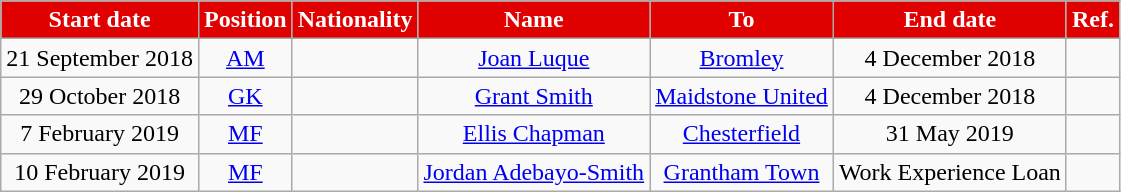<table class="wikitable"  style="text-align:center;">
<tr>
<th style="background:#E00000; color:#ffffff;">Start date</th>
<th style="background:#E00000; color:#ffffff;">Position</th>
<th style="background:#E00000; color:#ffffff;">Nationality</th>
<th style="background:#E00000; color:#ffffff;">Name</th>
<th style="background:#E00000; color:#ffffff;">To</th>
<th style="background:#E00000; color:#ffffff;">End date</th>
<th style="background:#E00000; color:#ffffff;">Ref.</th>
</tr>
<tr>
<td>21 September 2018</td>
<td><a href='#'>AM</a></td>
<td></td>
<td><a href='#'>Joan Luque</a></td>
<td><a href='#'>Bromley</a></td>
<td>4 December 2018</td>
<td></td>
</tr>
<tr>
<td>29 October 2018</td>
<td><a href='#'>GK</a></td>
<td></td>
<td><a href='#'>Grant Smith</a></td>
<td><a href='#'>Maidstone United</a></td>
<td>4 December 2018</td>
<td></td>
</tr>
<tr>
<td>7 February 2019</td>
<td><a href='#'>MF</a></td>
<td></td>
<td><a href='#'>Ellis Chapman</a></td>
<td><a href='#'>Chesterfield</a></td>
<td>31 May 2019</td>
<td></td>
</tr>
<tr>
<td>10 February 2019</td>
<td><a href='#'>MF</a></td>
<td></td>
<td><a href='#'>Jordan Adebayo-Smith</a></td>
<td><a href='#'>Grantham Town</a></td>
<td>Work Experience Loan</td>
<td></td>
</tr>
</table>
